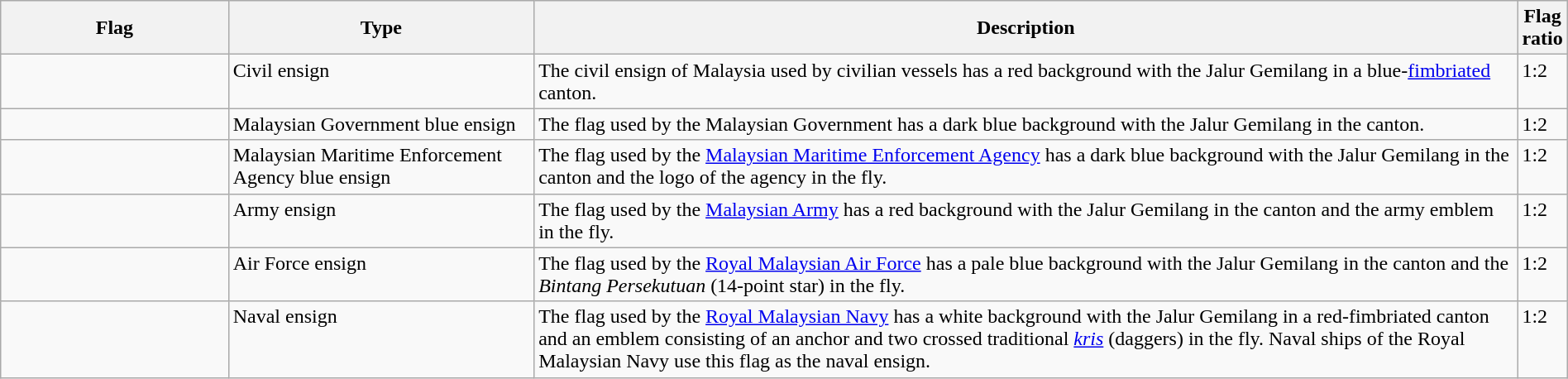<table class="wikitable" style="width:100%">
<tr>
<th style="width:15%">Flag</th>
<th style="width:20%">Type</th>
<th style="width:85%">Description</th>
<th style="width:15%">Flag ratio</th>
</tr>
<tr style="vertical-align:top;">
<td class="noresize" style="text-align:center;"></td>
<td> Civil ensign</td>
<td>The civil ensign of Malaysia used by civilian vessels has a red background with the Jalur Gemilang in a blue-<a href='#'>fimbriated</a> canton.</td>
<td>1:2</td>
</tr>
<tr style="vertical-align:top;">
<td style="text-align:center;"></td>
<td> Malaysian Government blue ensign</td>
<td>The flag used by the Malaysian Government has a dark blue background with the Jalur Gemilang in the canton.</td>
<td>1:2</td>
</tr>
<tr style="vertical-align:top;">
<td style="text-align:center;"></td>
<td> Malaysian Maritime Enforcement Agency blue ensign</td>
<td>The flag used by the <a href='#'>Malaysian Maritime Enforcement Agency</a> has a dark blue background with the Jalur Gemilang in the canton and the logo of the agency in the fly.</td>
<td>1:2</td>
</tr>
<tr style="vertical-align:top;">
<td style="text-align:center;"></td>
<td> Army ensign</td>
<td>The flag used by the <a href='#'>Malaysian Army</a> has a red background with the Jalur Gemilang in the canton and the army emblem in the fly.</td>
<td>1:2</td>
</tr>
<tr style="vertical-align:top;">
<td style="text-align:center;"></td>
<td> Air Force ensign</td>
<td>The flag used by the <a href='#'>Royal Malaysian Air Force</a> has a pale blue background with the Jalur Gemilang in the canton and the <em>Bintang Persekutuan</em> (14-point star) in the fly.</td>
<td>1:2</td>
</tr>
<tr style="vertical-align:top;">
<td style="text-align:center;"></td>
<td> Naval ensign</td>
<td>The flag used by the <a href='#'>Royal Malaysian Navy</a> has a white background with the Jalur Gemilang in a red-fimbriated canton and an emblem consisting of an anchor and two crossed traditional <em><a href='#'>kris</a></em> (daggers) in the fly. Naval ships of the Royal Malaysian Navy use this flag as the naval ensign.</td>
<td>1:2</td>
</tr>
</table>
